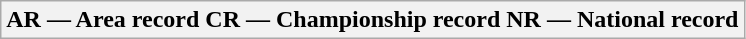<table class=wikitable>
<tr>
<th>AR — Area record  CR — Championship record  NR — National record</th>
</tr>
</table>
